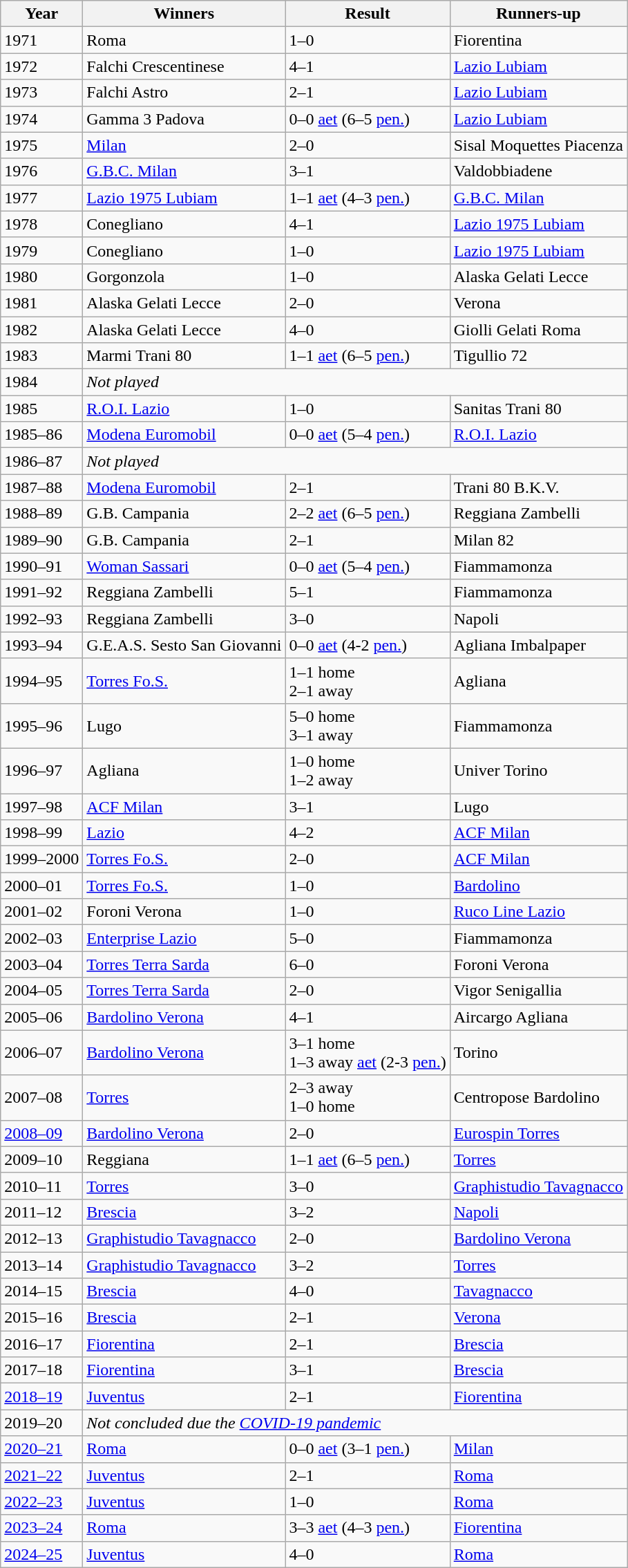<table class="sortable wikitable">
<tr>
<th>Year</th>
<th>Winners</th>
<th>Result</th>
<th>Runners-up</th>
</tr>
<tr>
<td>1971</td>
<td>Roma</td>
<td>1–0</td>
<td>Fiorentina</td>
</tr>
<tr>
<td>1972</td>
<td>Falchi Crescentinese</td>
<td>4–1</td>
<td><a href='#'>Lazio Lubiam</a></td>
</tr>
<tr>
<td>1973</td>
<td>Falchi Astro</td>
<td>2–1</td>
<td><a href='#'>Lazio Lubiam</a></td>
</tr>
<tr>
<td>1974</td>
<td>Gamma 3 Padova</td>
<td>0–0 <a href='#'>aet</a> (6–5 <a href='#'>pen.</a>)</td>
<td><a href='#'>Lazio Lubiam</a></td>
</tr>
<tr>
<td>1975</td>
<td><a href='#'>Milan</a></td>
<td>2–0</td>
<td>Sisal Moquettes Piacenza</td>
</tr>
<tr>
<td>1976</td>
<td><a href='#'>G.B.C. Milan</a></td>
<td>3–1</td>
<td>Valdobbiadene</td>
</tr>
<tr>
<td>1977</td>
<td><a href='#'>Lazio 1975 Lubiam</a></td>
<td>1–1 <a href='#'>aet</a> (4–3 <a href='#'>pen.</a>)</td>
<td><a href='#'>G.B.C. Milan</a></td>
</tr>
<tr>
<td>1978</td>
<td>Conegliano</td>
<td>4–1</td>
<td><a href='#'>Lazio 1975 Lubiam</a></td>
</tr>
<tr>
<td>1979</td>
<td>Conegliano</td>
<td>1–0</td>
<td><a href='#'>Lazio 1975 Lubiam</a></td>
</tr>
<tr>
<td>1980</td>
<td>Gorgonzola</td>
<td>1–0</td>
<td>Alaska Gelati Lecce</td>
</tr>
<tr>
<td>1981</td>
<td>Alaska Gelati Lecce</td>
<td>2–0</td>
<td>Verona</td>
</tr>
<tr>
<td>1982</td>
<td>Alaska Gelati Lecce</td>
<td>4–0</td>
<td>Giolli Gelati Roma</td>
</tr>
<tr>
<td>1983</td>
<td>Marmi Trani 80</td>
<td>1–1 <a href='#'>aet</a> (6–5 <a href='#'>pen.</a>)</td>
<td>Tigullio 72</td>
</tr>
<tr>
<td>1984</td>
<td colspan="3"><em>Not played</em></td>
</tr>
<tr>
<td>1985</td>
<td><a href='#'>R.O.I. Lazio</a></td>
<td>1–0</td>
<td>Sanitas Trani 80</td>
</tr>
<tr>
<td>1985–86</td>
<td><a href='#'>Modena Euromobil</a></td>
<td>0–0 <a href='#'>aet</a> (5–4 <a href='#'>pen.</a>)</td>
<td><a href='#'>R.O.I. Lazio</a></td>
</tr>
<tr>
<td>1986–87</td>
<td colspan="3"><em>Not played</em></td>
</tr>
<tr>
<td>1987–88</td>
<td><a href='#'>Modena Euromobil</a></td>
<td>2–1</td>
<td>Trani 80 B.K.V.</td>
</tr>
<tr>
<td>1988–89</td>
<td>G.B. Campania</td>
<td>2–2 <a href='#'>aet</a> (6–5 <a href='#'>pen.</a>)</td>
<td>Reggiana Zambelli</td>
</tr>
<tr>
<td>1989–90</td>
<td>G.B. Campania</td>
<td>2–1</td>
<td>Milan 82</td>
</tr>
<tr>
<td>1990–91</td>
<td><a href='#'>Woman Sassari</a></td>
<td>0–0 <a href='#'>aet</a> (5–4 <a href='#'>pen.</a>)</td>
<td>Fiammamonza</td>
</tr>
<tr>
<td>1991–92</td>
<td>Reggiana Zambelli</td>
<td>5–1</td>
<td>Fiammamonza</td>
</tr>
<tr>
<td>1992–93</td>
<td>Reggiana Zambelli</td>
<td>3–0</td>
<td>Napoli</td>
</tr>
<tr>
<td>1993–94</td>
<td>G.E.A.S. Sesto San Giovanni</td>
<td>0–0 <a href='#'>aet</a> (4-2 <a href='#'>pen.</a>)</td>
<td>Agliana Imbalpaper</td>
</tr>
<tr>
<td>1994–95</td>
<td><a href='#'>Torres Fo.S.</a></td>
<td>1–1 home<br>2–1 away</td>
<td>Agliana</td>
</tr>
<tr>
<td>1995–96</td>
<td>Lugo</td>
<td>5–0 home<br>3–1 away</td>
<td>Fiammamonza</td>
</tr>
<tr>
<td>1996–97</td>
<td>Agliana</td>
<td>1–0 home<br>1–2 away</td>
<td>Univer Torino</td>
</tr>
<tr>
<td>1997–98</td>
<td><a href='#'>ACF Milan</a></td>
<td>3–1</td>
<td>Lugo</td>
</tr>
<tr>
<td>1998–99</td>
<td><a href='#'>Lazio</a></td>
<td>4–2</td>
<td><a href='#'>ACF Milan</a></td>
</tr>
<tr>
<td>1999–2000</td>
<td><a href='#'>Torres Fo.S.</a></td>
<td>2–0</td>
<td><a href='#'>ACF Milan</a></td>
</tr>
<tr>
<td>2000–01</td>
<td><a href='#'>Torres Fo.S.</a></td>
<td>1–0</td>
<td><a href='#'>Bardolino</a></td>
</tr>
<tr>
<td>2001–02</td>
<td>Foroni Verona</td>
<td>1–0</td>
<td><a href='#'>Ruco Line Lazio</a></td>
</tr>
<tr>
<td>2002–03</td>
<td><a href='#'>Enterprise Lazio</a></td>
<td>5–0</td>
<td>Fiammamonza</td>
</tr>
<tr>
<td>2003–04</td>
<td><a href='#'>Torres Terra Sarda</a></td>
<td>6–0</td>
<td>Foroni Verona</td>
</tr>
<tr>
<td>2004–05</td>
<td><a href='#'>Torres Terra Sarda</a></td>
<td>2–0</td>
<td>Vigor Senigallia</td>
</tr>
<tr>
<td>2005–06</td>
<td><a href='#'>Bardolino Verona</a></td>
<td>4–1</td>
<td>Aircargo Agliana</td>
</tr>
<tr>
<td>2006–07</td>
<td><a href='#'>Bardolino Verona</a></td>
<td>3–1 home<br>1–3 away <a href='#'>aet</a> (2-3 <a href='#'>pen.</a>)</td>
<td>Torino</td>
</tr>
<tr>
<td>2007–08</td>
<td><a href='#'>Torres</a></td>
<td>2–3 away<br>1–0 home</td>
<td>Centropose Bardolino</td>
</tr>
<tr>
<td><a href='#'>2008–09</a></td>
<td><a href='#'>Bardolino Verona</a></td>
<td>2–0</td>
<td><a href='#'>Eurospin Torres</a></td>
</tr>
<tr>
<td>2009–10</td>
<td>Reggiana</td>
<td>1–1 <a href='#'>aet</a> (6–5 <a href='#'>pen.</a>)</td>
<td><a href='#'>Torres</a></td>
</tr>
<tr>
<td>2010–11</td>
<td><a href='#'>Torres</a></td>
<td>3–0</td>
<td><a href='#'>Graphistudio Tavagnacco</a></td>
</tr>
<tr>
<td>2011–12</td>
<td><a href='#'>Brescia</a></td>
<td>3–2 </td>
<td><a href='#'>Napoli</a></td>
</tr>
<tr>
<td>2012–13</td>
<td><a href='#'>Graphistudio Tavagnacco</a></td>
<td>2–0</td>
<td><a href='#'>Bardolino Verona</a></td>
</tr>
<tr>
<td>2013–14</td>
<td><a href='#'>Graphistudio Tavagnacco</a></td>
<td>3–2</td>
<td><a href='#'>Torres</a></td>
</tr>
<tr>
<td>2014–15</td>
<td><a href='#'>Brescia</a></td>
<td>4–0</td>
<td><a href='#'>Tavagnacco</a></td>
</tr>
<tr>
<td>2015–16</td>
<td><a href='#'>Brescia</a></td>
<td>2–1</td>
<td><a href='#'>Verona</a></td>
</tr>
<tr>
<td>2016–17</td>
<td><a href='#'>Fiorentina</a></td>
<td>2–1</td>
<td><a href='#'>Brescia</a></td>
</tr>
<tr>
<td>2017–18</td>
<td><a href='#'>Fiorentina</a></td>
<td>3–1</td>
<td><a href='#'>Brescia</a></td>
</tr>
<tr>
<td><a href='#'>2018–19</a></td>
<td><a href='#'>Juventus</a></td>
<td>2–1</td>
<td><a href='#'>Fiorentina</a></td>
</tr>
<tr>
<td>2019–20</td>
<td colspan="3"><em>Not concluded due the <a href='#'>COVID-19 pandemic</a></em></td>
</tr>
<tr>
<td><a href='#'>2020–21</a></td>
<td><a href='#'>Roma</a></td>
<td>0–0 <a href='#'>aet</a> (3–1 <a href='#'>pen.</a>)</td>
<td><a href='#'>Milan</a></td>
</tr>
<tr>
<td><a href='#'>2021–22</a></td>
<td><a href='#'>Juventus</a></td>
<td>2–1</td>
<td><a href='#'>Roma</a></td>
</tr>
<tr>
<td><a href='#'>2022–23</a></td>
<td><a href='#'>Juventus</a></td>
<td>1–0</td>
<td><a href='#'>Roma</a></td>
</tr>
<tr>
<td><a href='#'>2023–24</a></td>
<td><a href='#'>Roma</a></td>
<td>3–3 <a href='#'>aet</a> (4–3 <a href='#'>pen.</a>)</td>
<td><a href='#'>Fiorentina</a></td>
</tr>
<tr>
<td><a href='#'>2024–25</a></td>
<td><a href='#'>Juventus</a></td>
<td>4–0</td>
<td><a href='#'>Roma</a></td>
</tr>
</table>
